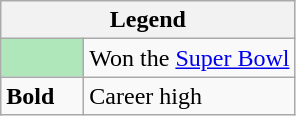<table class="wikitable mw-collapsible mw-collapsed">
<tr>
<th colspan="2">Legend</th>
</tr>
<tr>
<td style="background:#afe6ba; width:3em;"></td>
<td>Won the <a href='#'>Super Bowl</a></td>
</tr>
<tr>
<td><strong>Bold</strong></td>
<td>Career high</td>
</tr>
</table>
